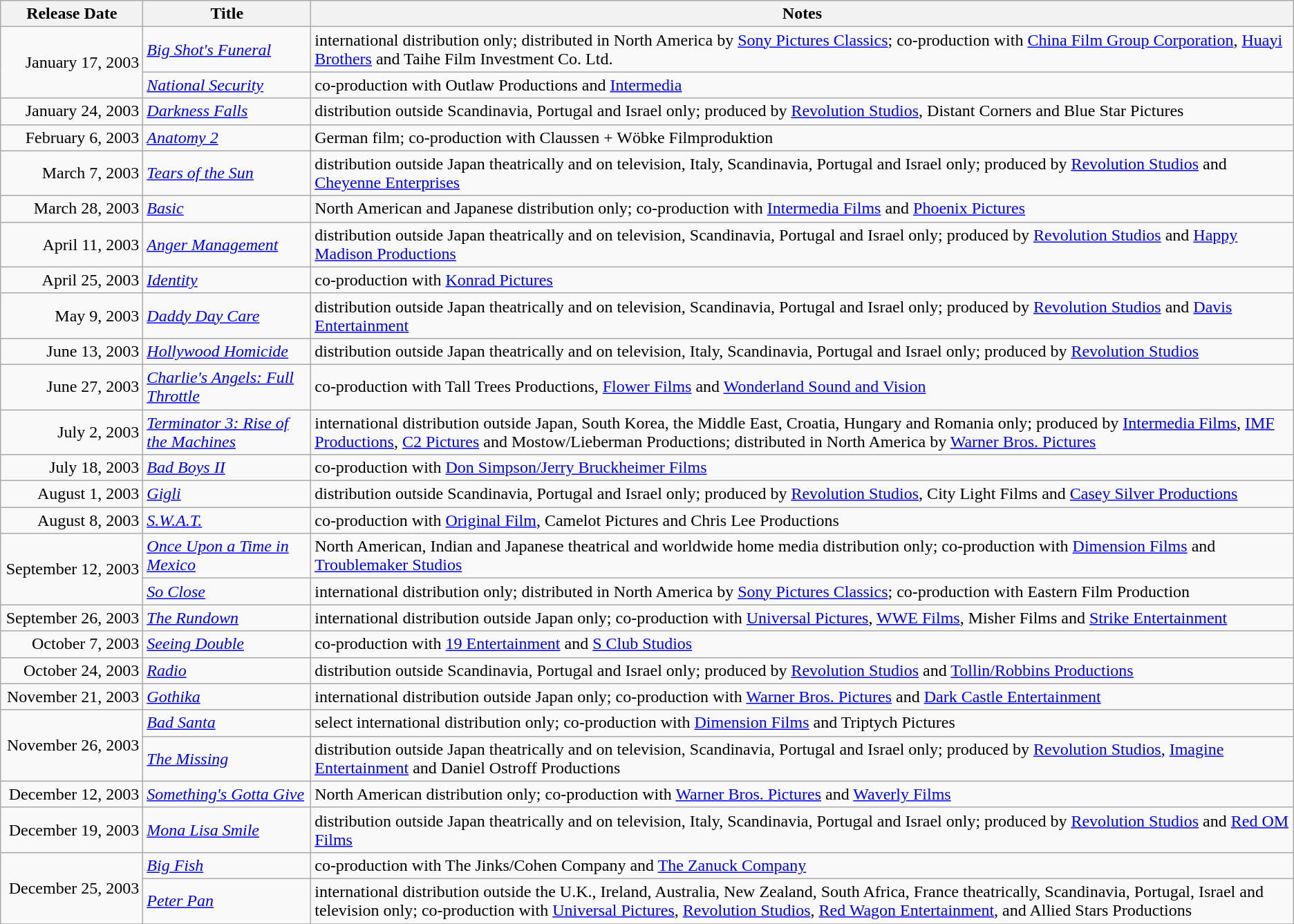<table class="wikitable sortable">
<tr>
<th scope="col" style="width:130px;">Release Date</th>
<th>Title</th>
<th>Notes</th>
</tr>
<tr>
<td style="text-align:right;" rowspan="2">January 17, 2003</td>
<td><em><a href='#'>Big Shot's Funeral</a></em></td>
<td>international distribution only; distributed in North America by <a href='#'>Sony Pictures Classics</a>; co-production with <a href='#'>China Film Group Corporation</a>, <a href='#'>Huayi Brothers</a> and Taihe Film Investment Co. Ltd.</td>
</tr>
<tr>
<td><em><a href='#'>National Security</a></em></td>
<td>co-production with Outlaw Productions and <a href='#'>Intermedia</a></td>
</tr>
<tr>
<td style="text-align:right;">January 24, 2003</td>
<td><em><a href='#'>Darkness Falls</a></em></td>
<td>distribution outside Scandinavia, Portugal and Israel only; produced by <a href='#'>Revolution Studios</a>, Distant Corners and Blue Star Pictures</td>
</tr>
<tr>
<td style="text-align:right;">February 6, 2003</td>
<td><em><a href='#'>Anatomy 2</a></em></td>
<td>German film; co-production with Claussen + Wöbke Filmproduktion</td>
</tr>
<tr>
<td style="text-align:right;">March 7, 2003</td>
<td><em><a href='#'>Tears of the Sun</a></em></td>
<td>distribution outside Japan theatrically and on television, Italy, Scandinavia, Portugal and Israel only; produced by <a href='#'>Revolution Studios</a> and <a href='#'>Cheyenne Enterprises</a></td>
</tr>
<tr>
<td style="text-align:right;">March 28, 2003</td>
<td><em><a href='#'>Basic</a></em></td>
<td>North American and Japanese distribution only; co-production with <a href='#'>Intermedia Films</a> and <a href='#'>Phoenix Pictures</a></td>
</tr>
<tr>
<td style="text-align:right;">April 11, 2003</td>
<td><em><a href='#'>Anger Management</a></em></td>
<td>distribution outside Japan theatrically and on television, Scandinavia, Portugal and Israel only; produced by <a href='#'>Revolution Studios</a> and <a href='#'>Happy Madison Productions</a></td>
</tr>
<tr>
<td style="text-align:right;">April 25, 2003</td>
<td><em><a href='#'>Identity</a></em></td>
<td>co-production with <a href='#'>Konrad Pictures</a></td>
</tr>
<tr>
<td style="text-align:right;">May 9, 2003</td>
<td><em><a href='#'>Daddy Day Care</a></em></td>
<td>distribution outside Japan theatrically and on television, Scandinavia, Portugal and Israel only; produced by <a href='#'>Revolution Studios</a> and <a href='#'>Davis Entertainment</a></td>
</tr>
<tr>
<td style="text-align:right;">June 13, 2003</td>
<td><em><a href='#'>Hollywood Homicide</a></em></td>
<td>distribution outside Japan theatrically and on television, Italy, Scandinavia, Portugal and Israel only; produced by <a href='#'>Revolution Studios</a></td>
</tr>
<tr>
<td style="text-align:right;">June 27, 2003</td>
<td><em><a href='#'>Charlie's Angels: Full Throttle</a></em></td>
<td>co-production with Tall Trees Productions, <a href='#'>Flower Films</a> and <a href='#'>Wonderland Sound and Vision</a></td>
</tr>
<tr>
<td style="text-align:right;">July 2, 2003</td>
<td><em><a href='#'>Terminator 3: Rise of the Machines</a></em></td>
<td>international distribution outside Japan, South Korea, the Middle East, Croatia, Hungary and Romania only; produced by <a href='#'>Intermedia Films</a>, <a href='#'>IMF Productions</a>, <a href='#'>C2 Pictures</a> and Mostow/Lieberman Productions; distributed in North America by <a href='#'>Warner Bros. Pictures</a></td>
</tr>
<tr>
<td style="text-align:right;">July 18, 2003</td>
<td><em><a href='#'>Bad Boys II</a></em></td>
<td>co-production with <a href='#'>Don Simpson/Jerry Bruckheimer Films</a></td>
</tr>
<tr>
<td style="text-align:right;">August 1, 2003</td>
<td><em><a href='#'>Gigli</a></em></td>
<td>distribution outside Scandinavia, Portugal and Israel only; produced by <a href='#'>Revolution Studios</a>, City Light Films and <a href='#'>Casey Silver Productions</a></td>
</tr>
<tr>
<td style="text-align:right;">August 8, 2003</td>
<td><em><a href='#'>S.W.A.T.</a></em></td>
<td>co-production with <a href='#'>Original Film</a>, Camelot Pictures and Chris Lee Productions</td>
</tr>
<tr>
<td style="text-align:right;" rowspan="2">September 12, 2003</td>
<td><em><a href='#'>Once Upon a Time in Mexico</a></em></td>
<td>North American, Indian and Japanese theatrical and worldwide home media distribution only; co-production with <a href='#'>Dimension Films</a> and <a href='#'>Troublemaker Studios</a></td>
</tr>
<tr>
<td><em><a href='#'>So Close</a></em></td>
<td>international distribution only; distributed in North America by <a href='#'>Sony Pictures Classics</a>; co-production with Eastern Film Production</td>
</tr>
<tr>
<td style="text-align:right;">September 26, 2003</td>
<td><em><a href='#'>The Rundown</a></em></td>
<td>international distribution outside Japan only; co-production with <a href='#'>Universal Pictures</a>, <a href='#'>WWE Films</a>, Misher Films and <a href='#'>Strike Entertainment</a></td>
</tr>
<tr>
<td style="text-align:right;">October 7, 2003</td>
<td><em><a href='#'>Seeing Double</a></em></td>
<td>co-production with <a href='#'>19 Entertainment</a> and <a href='#'>S Club Studios</a></td>
</tr>
<tr>
<td style="text-align:right;">October 24, 2003</td>
<td><em><a href='#'>Radio</a></em></td>
<td>distribution outside Scandinavia, Portugal and Israel only; produced by <a href='#'>Revolution Studios</a> and <a href='#'>Tollin/Robbins Productions</a></td>
</tr>
<tr>
<td style="text-align:right;">November 21, 2003</td>
<td><em><a href='#'>Gothika</a></em></td>
<td>international distribution outside Japan only; co-production with <a href='#'>Warner Bros. Pictures</a> and <a href='#'>Dark Castle Entertainment</a></td>
</tr>
<tr>
<td style="text-align:right;" rowspan="2">November 26, 2003</td>
<td><em><a href='#'>Bad Santa</a></em></td>
<td>select international distribution only; co-production with <a href='#'>Dimension Films</a> and Triptych Pictures</td>
</tr>
<tr>
<td><em><a href='#'>The Missing</a></em></td>
<td>distribution outside Japan theatrically and on television, Scandinavia, Portugal and Israel only; produced by <a href='#'>Revolution Studios</a>, <a href='#'>Imagine Entertainment</a> and Daniel Ostroff Productions</td>
</tr>
<tr>
<td style="text-align:right;">December 12, 2003</td>
<td><em><a href='#'>Something's Gotta Give</a></em></td>
<td>North American distribution only; co-production with <a href='#'>Warner Bros. Pictures</a> and <a href='#'>Waverly Films</a></td>
</tr>
<tr>
<td style="text-align:right;">December 19, 2003</td>
<td><em><a href='#'>Mona Lisa Smile</a></em></td>
<td>distribution outside Japan theatrically and on television, Italy, Scandinavia, Portugal and Israel only; produced by <a href='#'>Revolution Studios</a> and <a href='#'>Red OM Films</a></td>
</tr>
<tr>
<td style="text-align:right;" rowspan="2">December 25, 2003</td>
<td><em><a href='#'>Big Fish</a></em></td>
<td>co-production with The Jinks/Cohen Company and <a href='#'>The Zanuck Company</a></td>
</tr>
<tr>
<td><em><a href='#'>Peter Pan</a></em></td>
<td>international distribution outside the U.K., Ireland, Australia, New Zealand, South Africa, France theatrically, Scandinavia, Portugal, Israel and television only; co-production with <a href='#'>Universal Pictures</a>, <a href='#'>Revolution Studios</a>, <a href='#'>Red Wagon Entertainment</a>, and Allied Stars Productions</td>
</tr>
<tr>
</tr>
</table>
